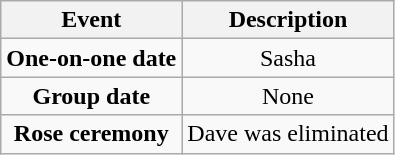<table class="wikitable sortable" style="text-align:center;">
<tr>
<th>Event</th>
<th>Description</th>
</tr>
<tr>
<td><strong>One-on-one date</strong></td>
<td>Sasha</td>
</tr>
<tr>
<td><strong>Group date</strong></td>
<td>None</td>
</tr>
<tr>
<td><strong>Rose ceremony</strong></td>
<td>Dave was eliminated</td>
</tr>
</table>
